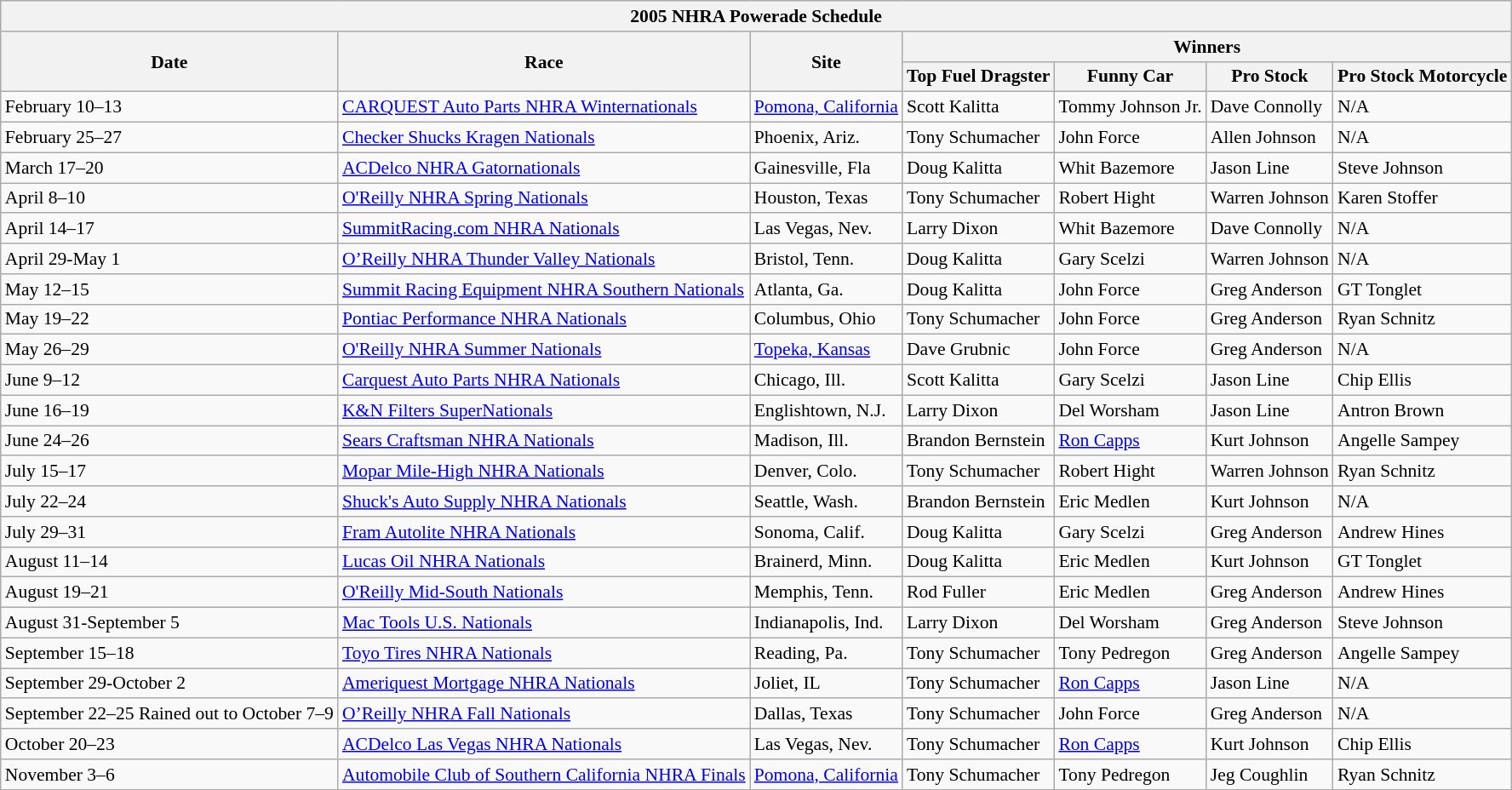<table class="wikitable" style="font-size:90%;">
<tr>
<th colspan="8">2005 NHRA Powerade Schedule</th>
</tr>
<tr>
<th rowspan="2">Date</th>
<th rowspan="2">Race</th>
<th rowspan="2">Site</th>
<th colspan="4">Winners</th>
</tr>
<tr>
<th>Top Fuel Dragster</th>
<th>Funny Car</th>
<th>Pro Stock</th>
<th>Pro Stock Motorcycle<br></th>
</tr>
<tr>
<td>February 10–13</td>
<td><a href='#'>CARQUEST Auto Parts NHRA Winternationals</a></td>
<td><a href='#'>Pomona, California</a></td>
<td>Scott Kalitta</td>
<td>Tommy Johnson Jr.</td>
<td>Dave Connolly</td>
<td>N/A</td>
</tr>
<tr>
<td>February 25–27</td>
<td><a href='#'>Checker Shucks Kragen Nationals</a></td>
<td>Phoenix, Ariz.</td>
<td>Tony Schumacher</td>
<td>John Force</td>
<td>Allen Johnson</td>
<td>N/A</td>
</tr>
<tr>
<td>March 17–20</td>
<td><a href='#'>ACDelco NHRA Gatornationals</a></td>
<td>Gainesville, Fla</td>
<td>Doug Kalitta</td>
<td>Whit Bazemore</td>
<td>Jason Line</td>
<td>Steve Johnson</td>
</tr>
<tr>
<td>April 8–10</td>
<td><a href='#'>O'Reilly NHRA Spring Nationals</a></td>
<td>Houston, Texas</td>
<td>Tony Schumacher</td>
<td>Robert Hight</td>
<td>Warren Johnson</td>
<td>Karen Stoffer</td>
</tr>
<tr>
<td>April 14–17</td>
<td><a href='#'>SummitRacing.com NHRA Nationals</a></td>
<td>Las Vegas, Nev.</td>
<td>Larry Dixon</td>
<td>Whit Bazemore</td>
<td>Dave Connolly</td>
<td>N/A</td>
</tr>
<tr>
<td>April 29-May 1</td>
<td><a href='#'>O’Reilly NHRA Thunder Valley Nationals</a></td>
<td>Bristol, Tenn.</td>
<td>Doug Kalitta</td>
<td>Gary Scelzi</td>
<td>Warren Johnson</td>
<td>N/A</td>
</tr>
<tr>
<td>May 12–15</td>
<td><a href='#'>Summit Racing Equipment NHRA Southern Nationals</a></td>
<td>Atlanta, Ga.</td>
<td>Doug Kalitta</td>
<td>John Force</td>
<td>Greg Anderson</td>
<td>GT Tonglet</td>
</tr>
<tr>
<td>May 19–22</td>
<td><a href='#'>Pontiac Performance NHRA Nationals</a></td>
<td>Columbus, Ohio</td>
<td>Tony Schumacher</td>
<td>John Force</td>
<td>Greg Anderson</td>
<td>Ryan Schnitz</td>
</tr>
<tr>
<td>May 26–29</td>
<td><a href='#'>O'Reilly NHRA Summer Nationals</a></td>
<td><a href='#'>Topeka, Kansas</a></td>
<td>Dave Grubnic</td>
<td>John Force</td>
<td>Greg Anderson</td>
<td>N/A</td>
</tr>
<tr>
<td>June 9–12</td>
<td><a href='#'>Carquest Auto Parts NHRA Nationals</a></td>
<td>Chicago, Ill.</td>
<td>Scott Kalitta</td>
<td>Gary Scelzi</td>
<td>Jason Line</td>
<td>Chip Ellis</td>
</tr>
<tr>
<td>June 16–19</td>
<td><a href='#'>K&N Filters SuperNationals</a></td>
<td>Englishtown, N.J.</td>
<td>Larry Dixon</td>
<td>Del Worsham</td>
<td>Jason Line</td>
<td>Antron Brown</td>
</tr>
<tr>
<td>June 24–26</td>
<td><a href='#'>Sears Craftsman NHRA Nationals</a></td>
<td>Madison, Ill.</td>
<td>Brandon Bernstein</td>
<td><a href='#'>Ron Capps</a></td>
<td>Kurt Johnson</td>
<td>Angelle Sampey</td>
</tr>
<tr>
<td>July 15–17</td>
<td><a href='#'>Mopar Mile-High NHRA Nationals</a></td>
<td>Denver, Colo.</td>
<td>Tony Schumacher</td>
<td>Robert Hight</td>
<td>Warren Johnson</td>
<td>Ryan Schnitz</td>
</tr>
<tr>
<td>July 22–24</td>
<td><a href='#'>Shuck's Auto Supply NHRA Nationals</a></td>
<td>Seattle, Wash.</td>
<td>Brandon Bernstein</td>
<td>Eric Medlen</td>
<td>Kurt Johnson</td>
<td>N/A</td>
</tr>
<tr>
<td>July 29–31</td>
<td><a href='#'>Fram Autolite NHRA Nationals</a></td>
<td>Sonoma, Calif.</td>
<td>Doug Kalitta</td>
<td>Gary Scelzi</td>
<td>Greg Anderson</td>
<td>Andrew Hines</td>
</tr>
<tr>
<td>August 11–14</td>
<td><a href='#'>Lucas Oil NHRA Nationals</a></td>
<td>Brainerd, Minn.</td>
<td>Doug Kalitta</td>
<td>Eric Medlen</td>
<td>Kurt Johnson</td>
<td>GT Tonglet</td>
</tr>
<tr>
<td>August 19–21</td>
<td><a href='#'>O'Reilly Mid-South Nationals</a></td>
<td>Memphis, Tenn.</td>
<td>Rod Fuller</td>
<td>Eric Medlen</td>
<td>Greg Anderson</td>
<td>Andrew Hines</td>
</tr>
<tr>
<td>August 31-September 5</td>
<td><a href='#'>Mac Tools U.S. Nationals</a></td>
<td>Indianapolis, Ind.</td>
<td>Larry Dixon</td>
<td>Del Worsham</td>
<td>Greg Anderson</td>
<td>Steve Johnson</td>
</tr>
<tr>
<td>September 15–18</td>
<td><a href='#'>Toyo Tires NHRA Nationals</a></td>
<td>Reading, Pa.</td>
<td>Tony Schumacher</td>
<td>Tony Pedregon</td>
<td>Greg Anderson</td>
<td>Angelle Sampey</td>
</tr>
<tr>
<td>September 29-October 2</td>
<td><a href='#'>Ameriquest Mortgage NHRA Nationals</a></td>
<td>Joliet, IL</td>
<td>Tony Schumacher</td>
<td><a href='#'>Ron Capps</a></td>
<td>Jason Line</td>
<td>N/A</td>
</tr>
<tr>
<td>September 22–25 Rained out to October 7–9</td>
<td><a href='#'>O’Reilly NHRA Fall Nationals</a></td>
<td>Dallas, Texas</td>
<td>Tony Schumacher</td>
<td>John Force</td>
<td>Greg Anderson</td>
<td>N/A</td>
</tr>
<tr>
<td>October 20–23</td>
<td><a href='#'>ACDelco Las Vegas NHRA Nationals</a></td>
<td>Las Vegas, Nev.</td>
<td>Tony Schumacher</td>
<td><a href='#'>Ron Capps</a></td>
<td>Kurt Johnson</td>
<td>Chip Ellis</td>
</tr>
<tr>
<td>November 3–6</td>
<td><a href='#'>Automobile Club of Southern California NHRA Finals</a></td>
<td><a href='#'>Pomona, California</a></td>
<td>Tony Schumacher</td>
<td>Tony Pedregon</td>
<td>Jeg Coughlin</td>
<td>Ryan Schnitz</td>
</tr>
</table>
